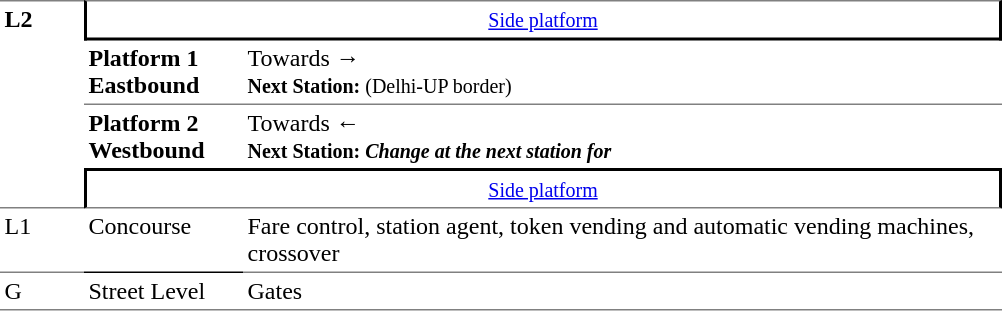<table border="0" cellspacing="0" cellpadding="3">
<tr>
<td rowspan="4" style="border-top:solid 1px grey;border-bottom:solid 1px grey;" width="50" valign="top"><strong>L2</strong></td>
<td colspan="2" style="border-top:solid 1px grey;border-right:solid 2px black;border-left:solid 2px black;border-bottom:solid 2px black;text-align:center;"><small><a href='#'>Side platform</a></small></td>
</tr>
<tr>
<td style="border-bottom:solid 1px grey;" width="100"><span><strong>Platform 1</strong><br><strong>Eastbound</strong></span></td>
<td style="border-bottom:solid 1px grey;" width="500">Towards → <br><small><strong>Next Station:</strong>  (Delhi-UP border)</small></td>
</tr>
<tr>
<td><span><strong>Platform 2</strong><br><strong>Westbound</strong></span></td>
<td><span></span>Towards ← <br><small><strong>Next Station:</strong> </small> <small><strong><em>Change at the next station for <strong><em></small></td>
</tr>
<tr>
<td colspan="2" style="border-top:solid 2px black;border-right:solid 2px black;border-left:solid 2px black;border-bottom:solid 1px grey;text-align:center;"><small><a href='#'>Side platform</a></small></td>
</tr>
<tr>
<td valign="top"></strong>L1<strong></td>
<td valign="top">Concourse</td>
<td valign="top">Fare control, station agent, token vending and automatic vending machines, crossover</td>
</tr>
<tr>
<td style="border-bottom:solid 1px grey;border-top:solid 1px grey;" width="50" valign="top"></strong>G<strong></td>
<td style="border-top:solid 1px;border-bottom:solid 1px grey;" width="100" valign="top">Street Level</td>
<td style="border-top:solid 1px grey;border-bottom:solid 1px grey;" width="500" valign="top">Gates</td>
</tr>
</table>
